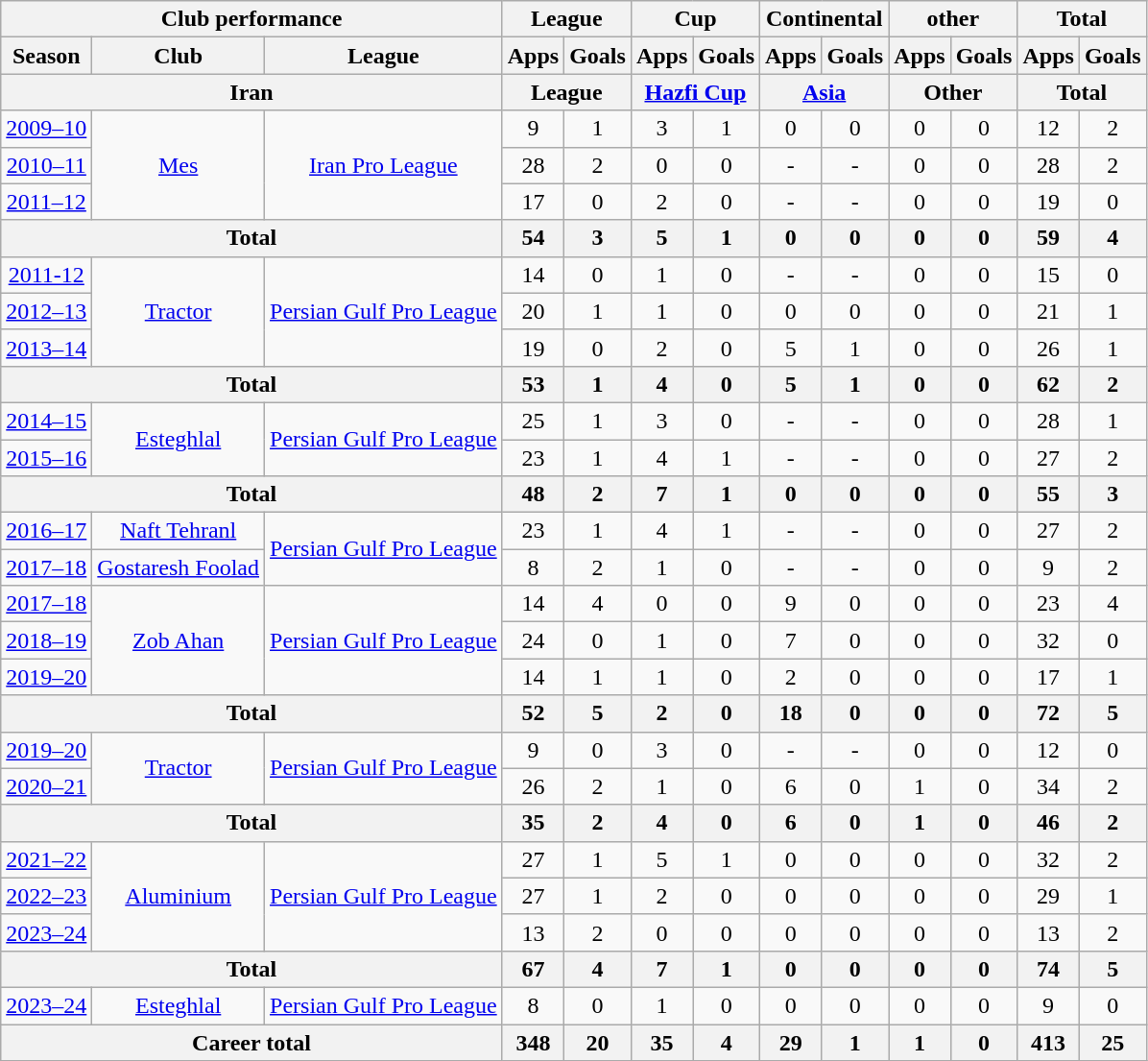<table class="wikitable" style="text-align:center">
<tr>
<th colspan=3>Club performance</th>
<th colspan=2>League</th>
<th colspan=2>Cup</th>
<th colspan=2>Continental</th>
<th colspan=2>other</th>
<th colspan=2>Total</th>
</tr>
<tr>
<th>Season</th>
<th>Club</th>
<th>League</th>
<th>Apps</th>
<th>Goals</th>
<th>Apps</th>
<th>Goals</th>
<th>Apps</th>
<th>Goals</th>
<th>Apps</th>
<th>Goals</th>
<th>Apps</th>
<th>Goals</th>
</tr>
<tr>
<th colspan=3>Iran</th>
<th colspan=2>League</th>
<th colspan=2><a href='#'>Hazfi Cup</a></th>
<th colspan=2><a href='#'>Asia</a></th>
<th colspan=2>Other</th>
<th colspan=2>Total</th>
</tr>
<tr>
<td><a href='#'>2009–10</a></td>
<td rowspan="3"><a href='#'>Mes</a></td>
<td rowspan="3"><a href='#'>Iran Pro League</a></td>
<td>9</td>
<td>1</td>
<td>3</td>
<td>1</td>
<td>0</td>
<td>0</td>
<td>0</td>
<td>0</td>
<td>12</td>
<td>2</td>
</tr>
<tr>
<td><a href='#'>2010–11</a></td>
<td>28</td>
<td>2</td>
<td>0</td>
<td>0</td>
<td>-</td>
<td>-</td>
<td>0</td>
<td>0</td>
<td>28</td>
<td>2</td>
</tr>
<tr>
<td rowspan=""><a href='#'>2011–12</a></td>
<td>17</td>
<td>0</td>
<td>2</td>
<td>0</td>
<td>-</td>
<td>-</td>
<td>0</td>
<td>0</td>
<td>19</td>
<td>0</td>
</tr>
<tr>
<th colspan=3>Total</th>
<th>54</th>
<th>3</th>
<th>5</th>
<th>1</th>
<th>0</th>
<th>0</th>
<th>0</th>
<th>0</th>
<th>59</th>
<th>4</th>
</tr>
<tr>
<td><a href='#'>2011-12</a></td>
<td rowspan="3"><a href='#'>Tractor</a></td>
<td rowspan="3"><a href='#'>Persian Gulf Pro League</a></td>
<td>14</td>
<td>0</td>
<td>1</td>
<td>0</td>
<td>-</td>
<td>-</td>
<td>0</td>
<td>0</td>
<td>15</td>
<td>0</td>
</tr>
<tr>
<td><a href='#'>2012–13</a></td>
<td>20</td>
<td>1</td>
<td>1</td>
<td>0</td>
<td>0</td>
<td>0</td>
<td>0</td>
<td>0</td>
<td>21</td>
<td>1</td>
</tr>
<tr>
<td><a href='#'>2013–14</a></td>
<td>19</td>
<td>0</td>
<td>2</td>
<td>0</td>
<td>5</td>
<td>1</td>
<td>0</td>
<td>0</td>
<td>26</td>
<td>1</td>
</tr>
<tr>
<th colspan=3>Total</th>
<th>53</th>
<th>1</th>
<th>4</th>
<th>0</th>
<th>5</th>
<th>1</th>
<th>0</th>
<th>0</th>
<th>62</th>
<th>2</th>
</tr>
<tr>
<td><a href='#'>2014–15</a></td>
<td rowspan="2"><a href='#'>Esteghlal</a></td>
<td rowspan="2"><a href='#'>Persian Gulf Pro League</a></td>
<td>25</td>
<td>1</td>
<td>3</td>
<td>0</td>
<td>-</td>
<td>-</td>
<td>0</td>
<td>0</td>
<td>28</td>
<td>1</td>
</tr>
<tr>
<td><a href='#'>2015–16</a></td>
<td>23</td>
<td>1</td>
<td>4</td>
<td>1</td>
<td>-</td>
<td>-</td>
<td>0</td>
<td>0</td>
<td>27</td>
<td>2</td>
</tr>
<tr>
<th colspan=3>Total</th>
<th>48</th>
<th>2</th>
<th>7</th>
<th>1</th>
<th>0</th>
<th>0</th>
<th>0</th>
<th>0</th>
<th>55</th>
<th>3</th>
</tr>
<tr>
<td><a href='#'>2016–17</a></td>
<td rowspan="1"><a href='#'>Naft Tehranl</a></td>
<td rowspan="2"><a href='#'>Persian Gulf Pro League</a></td>
<td>23</td>
<td>1</td>
<td>4</td>
<td>1</td>
<td>-</td>
<td>-</td>
<td>0</td>
<td>0</td>
<td>27</td>
<td>2</td>
</tr>
<tr>
<td rowspan="1"><a href='#'>2017–18</a></td>
<td><a href='#'>Gostaresh Foolad</a></td>
<td>8</td>
<td>2</td>
<td>1</td>
<td>0</td>
<td>-</td>
<td>-</td>
<td>0</td>
<td>0</td>
<td>9</td>
<td>2</td>
</tr>
<tr>
<td><a href='#'>2017–18</a></td>
<td rowspan="3"><a href='#'>Zob Ahan</a></td>
<td rowspan="3"><a href='#'>Persian Gulf Pro League</a></td>
<td>14</td>
<td>4</td>
<td>0</td>
<td>0</td>
<td>9</td>
<td>0</td>
<td>0</td>
<td>0</td>
<td>23</td>
<td>4</td>
</tr>
<tr>
<td><a href='#'>2018–19</a></td>
<td>24</td>
<td>0</td>
<td>1</td>
<td>0</td>
<td>7</td>
<td>0</td>
<td>0</td>
<td>0</td>
<td>32</td>
<td>0</td>
</tr>
<tr>
<td rowspan="1"><a href='#'>2019–20</a></td>
<td>14</td>
<td>1</td>
<td>1</td>
<td>0</td>
<td>2</td>
<td>0</td>
<td>0</td>
<td>0</td>
<td>17</td>
<td>1</td>
</tr>
<tr>
<th colspan=3>Total</th>
<th>52</th>
<th>5</th>
<th>2</th>
<th>0</th>
<th>18</th>
<th>0</th>
<th>0</th>
<th>0</th>
<th>72</th>
<th>5</th>
</tr>
<tr>
<td><a href='#'>2019–20</a></td>
<td rowspan="2"><a href='#'>Tractor</a></td>
<td rowspan="2"><a href='#'>Persian Gulf Pro League</a></td>
<td>9</td>
<td>0</td>
<td>3</td>
<td>0</td>
<td>-</td>
<td>-</td>
<td>0</td>
<td>0</td>
<td>12</td>
<td>0</td>
</tr>
<tr>
<td><a href='#'>2020–21</a></td>
<td>26</td>
<td>2</td>
<td>1</td>
<td>0</td>
<td>6</td>
<td>0</td>
<td>1</td>
<td>0</td>
<td>34</td>
<td>2</td>
</tr>
<tr>
<th colspan=3>Total</th>
<th>35</th>
<th>2</th>
<th>4</th>
<th>0</th>
<th>6</th>
<th>0</th>
<th>1</th>
<th>0</th>
<th>46</th>
<th>2</th>
</tr>
<tr>
<td><a href='#'>2021–22</a></td>
<td rowspan="3"><a href='#'>Aluminium</a></td>
<td rowspan="3"><a href='#'>Persian Gulf Pro League</a></td>
<td>27</td>
<td>1</td>
<td>5</td>
<td>1</td>
<td>0</td>
<td>0</td>
<td>0</td>
<td>0</td>
<td>32</td>
<td>2</td>
</tr>
<tr>
<td><a href='#'>2022–23</a></td>
<td>27</td>
<td>1</td>
<td>2</td>
<td>0</td>
<td>0</td>
<td>0</td>
<td>0</td>
<td>0</td>
<td>29</td>
<td>1</td>
</tr>
<tr>
<td><a href='#'>2023–24</a></td>
<td>13</td>
<td>2</td>
<td>0</td>
<td>0</td>
<td>0</td>
<td>0</td>
<td>0</td>
<td>0</td>
<td>13</td>
<td>2</td>
</tr>
<tr>
<th colspan=3>Total</th>
<th>67</th>
<th>4</th>
<th>7</th>
<th>1</th>
<th>0</th>
<th>0</th>
<th>0</th>
<th>0</th>
<th>74</th>
<th>5</th>
</tr>
<tr>
<td><a href='#'>2023–24</a></td>
<td><a href='#'>Esteghlal</a></td>
<td><a href='#'>Persian Gulf Pro League</a></td>
<td>8</td>
<td>0</td>
<td>1</td>
<td>0</td>
<td>0</td>
<td>0</td>
<td>0</td>
<td>0</td>
<td>9</td>
<td>0</td>
</tr>
<tr>
<th colspan=3>Career total</th>
<th>348</th>
<th>20</th>
<th>35</th>
<th>4</th>
<th>29</th>
<th>1</th>
<th>1</th>
<th>0</th>
<th>413</th>
<th>25</th>
</tr>
<tr>
</tr>
</table>
